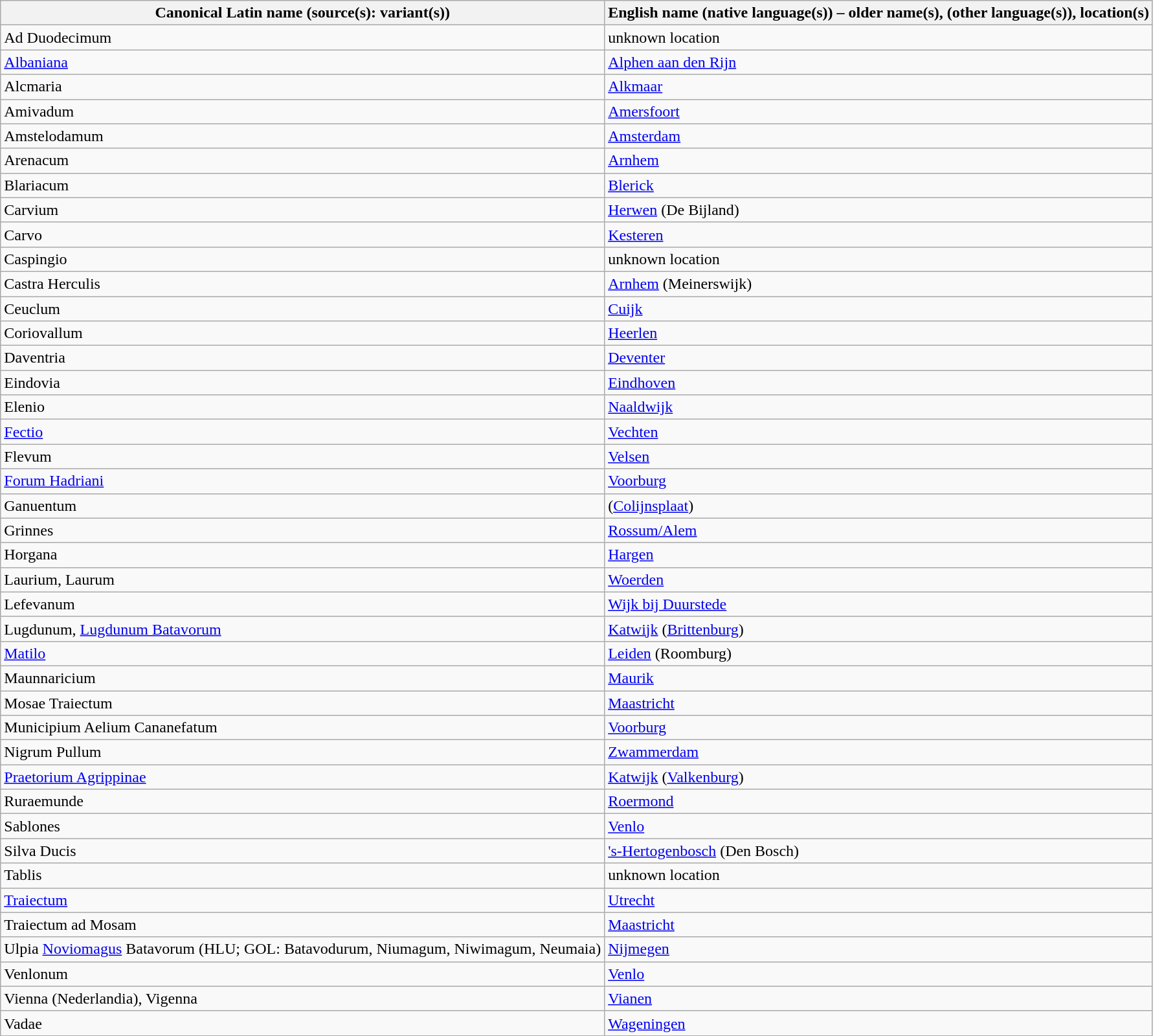<table class="wikitable sortable">
<tr>
<th>Canonical Latin name (source(s): variant(s))</th>
<th>English name (native language(s)) – older name(s), (other language(s)), location(s)</th>
</tr>
<tr>
<td>Ad Duodecimum</td>
<td>unknown location</td>
</tr>
<tr>
<td><a href='#'>Albaniana</a></td>
<td><a href='#'>Alphen aan den Rijn</a></td>
</tr>
<tr>
<td>Alcmaria</td>
<td><a href='#'>Alkmaar</a></td>
</tr>
<tr>
<td>Amivadum</td>
<td><a href='#'>Amersfoort</a></td>
</tr>
<tr>
<td>Amstelodamum</td>
<td><a href='#'>Amsterdam</a></td>
</tr>
<tr>
<td>Arenacum</td>
<td><a href='#'>Arnhem</a></td>
</tr>
<tr>
<td>Blariacum</td>
<td><a href='#'>Blerick</a></td>
</tr>
<tr>
<td>Carvium</td>
<td><a href='#'>Herwen</a> (De Bijland)</td>
</tr>
<tr>
<td>Carvo</td>
<td><a href='#'>Kesteren</a></td>
</tr>
<tr>
<td>Caspingio</td>
<td>unknown location</td>
</tr>
<tr>
<td>Castra Herculis</td>
<td><a href='#'>Arnhem</a> (Meinerswijk)</td>
</tr>
<tr>
<td>Ceuclum</td>
<td><a href='#'>Cuijk</a></td>
</tr>
<tr>
<td>Coriovallum</td>
<td><a href='#'>Heerlen</a></td>
</tr>
<tr>
<td>Daventria</td>
<td><a href='#'>Deventer</a></td>
</tr>
<tr>
<td>Eindovia</td>
<td><a href='#'>Eindhoven</a></td>
</tr>
<tr>
<td>Elenio</td>
<td><a href='#'>Naaldwijk</a></td>
</tr>
<tr>
<td><a href='#'>Fectio</a></td>
<td><a href='#'>Vechten</a></td>
</tr>
<tr>
<td>Flevum</td>
<td><a href='#'>Velsen</a></td>
</tr>
<tr>
<td><a href='#'>Forum Hadriani</a></td>
<td><a href='#'>Voorburg</a></td>
</tr>
<tr>
<td>Ganuentum</td>
<td>(<a href='#'>Colijnsplaat</a>)</td>
</tr>
<tr>
<td>Grinnes</td>
<td><a href='#'>Rossum/Alem</a></td>
</tr>
<tr>
<td>Horgana</td>
<td><a href='#'>Hargen</a></td>
</tr>
<tr>
<td>Laurium, Laurum</td>
<td><a href='#'>Woerden</a></td>
</tr>
<tr>
<td>Lefevanum</td>
<td><a href='#'>Wijk bij Duurstede</a></td>
</tr>
<tr>
<td>Lugdunum, <a href='#'>Lugdunum Batavorum</a></td>
<td><a href='#'>Katwijk</a> (<a href='#'>Brittenburg</a>)</td>
</tr>
<tr>
<td><a href='#'>Matilo</a></td>
<td><a href='#'>Leiden</a> (Roomburg)</td>
</tr>
<tr>
<td>Maunnaricium</td>
<td><a href='#'>Maurik</a></td>
</tr>
<tr>
<td>Mosae Traiectum</td>
<td><a href='#'>Maastricht</a></td>
</tr>
<tr>
<td>Municipium Aelium Cananefatum</td>
<td><a href='#'>Voorburg</a></td>
</tr>
<tr>
<td>Nigrum Pullum</td>
<td><a href='#'>Zwammerdam</a></td>
</tr>
<tr>
<td><a href='#'>Praetorium Agrippinae</a></td>
<td><a href='#'>Katwijk</a> (<a href='#'>Valkenburg</a>)</td>
</tr>
<tr>
<td>Ruraemunde</td>
<td><a href='#'>Roermond</a></td>
</tr>
<tr>
<td>Sablones</td>
<td><a href='#'>Venlo</a></td>
</tr>
<tr>
<td>Silva Ducis</td>
<td><a href='#'>'s-Hertogenbosch</a> (Den Bosch)</td>
</tr>
<tr>
<td>Tablis</td>
<td>unknown location</td>
</tr>
<tr>
<td><a href='#'>Traiectum</a></td>
<td><a href='#'>Utrecht</a></td>
</tr>
<tr>
<td>Traiectum ad Mosam</td>
<td><a href='#'>Maastricht</a></td>
</tr>
<tr>
<td>Ulpia <a href='#'>Noviomagus</a> Batavorum (HLU; GOL: Batavodurum, Niumagum, Niwimagum, Neumaia)</td>
<td><a href='#'>Nijmegen</a></td>
</tr>
<tr>
<td>Venlonum</td>
<td><a href='#'>Venlo</a></td>
</tr>
<tr>
<td>Vienna (Nederlandia), Vigenna</td>
<td><a href='#'>Vianen</a></td>
</tr>
<tr>
<td>Vadae</td>
<td><a href='#'>Wageningen</a></td>
</tr>
</table>
